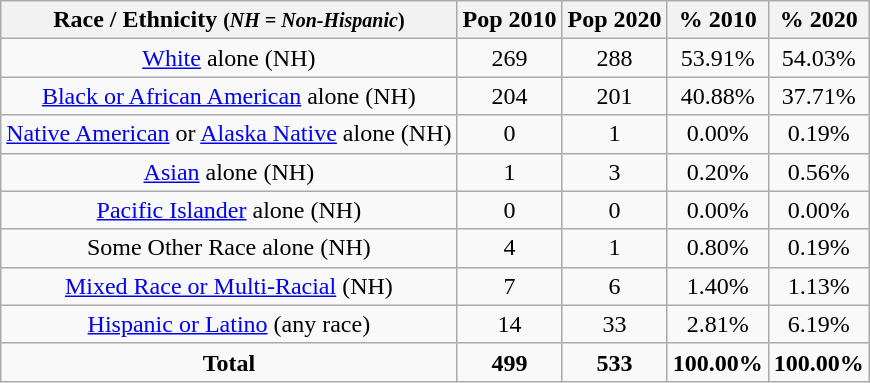<table class="wikitable" style="text-align:center;">
<tr>
<th>Race / Ethnicity <small>(<em>NH = Non-Hispanic</em>)</small></th>
<th>Pop 2010</th>
<th>Pop 2020</th>
<th>% 2010</th>
<th>% 2020</th>
</tr>
<tr>
<td><a href='#'>White</a> alone (NH)</td>
<td>269</td>
<td>288</td>
<td>53.91%</td>
<td>54.03%</td>
</tr>
<tr>
<td><a href='#'>Black or African American</a> alone (NH)</td>
<td>204</td>
<td>201</td>
<td>40.88%</td>
<td>37.71%</td>
</tr>
<tr>
<td><a href='#'>Native American</a> or <a href='#'>Alaska Native</a> alone (NH)</td>
<td>0</td>
<td>1</td>
<td>0.00%</td>
<td>0.19%</td>
</tr>
<tr>
<td><a href='#'>Asian</a> alone (NH)</td>
<td>1</td>
<td>3</td>
<td>0.20%</td>
<td>0.56%</td>
</tr>
<tr>
<td><a href='#'>Pacific Islander</a> alone (NH)</td>
<td>0</td>
<td>0</td>
<td>0.00%</td>
<td>0.00%</td>
</tr>
<tr>
<td>Some Other Race alone (NH)</td>
<td>4</td>
<td>1</td>
<td>0.80%</td>
<td>0.19%</td>
</tr>
<tr>
<td><a href='#'>Mixed Race or Multi-Racial</a> (NH)</td>
<td>7</td>
<td>6</td>
<td>1.40%</td>
<td>1.13%</td>
</tr>
<tr>
<td><a href='#'>Hispanic or Latino</a> (any race)</td>
<td>14</td>
<td>33</td>
<td>2.81%</td>
<td>6.19%</td>
</tr>
<tr>
<td><strong>Total</strong></td>
<td><strong>499</strong></td>
<td><strong>533</strong></td>
<td><strong>100.00%</strong></td>
<td><strong>100.00%</strong></td>
</tr>
</table>
